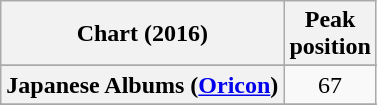<table class="wikitable sortable plainrowheaders" style="text-align:center">
<tr>
<th scope="col">Chart (2016)</th>
<th scope="col">Peak<br> position</th>
</tr>
<tr>
</tr>
<tr>
</tr>
<tr>
</tr>
<tr>
</tr>
<tr>
</tr>
<tr>
</tr>
<tr>
</tr>
<tr>
</tr>
<tr>
</tr>
<tr>
</tr>
<tr>
</tr>
<tr>
</tr>
<tr>
</tr>
<tr>
<th scope="row">Japanese Albums (<a href='#'>Oricon</a>)</th>
<td>67</td>
</tr>
<tr>
</tr>
<tr>
</tr>
<tr>
</tr>
<tr>
</tr>
<tr>
</tr>
<tr>
</tr>
<tr>
</tr>
<tr>
</tr>
<tr>
</tr>
</table>
